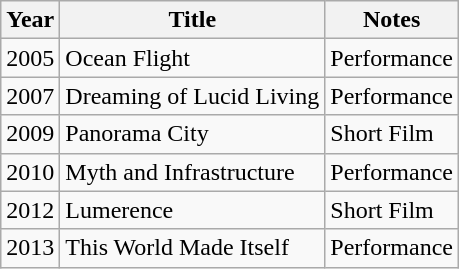<table class="wikitable">
<tr>
<th>Year</th>
<th>Title</th>
<th>Notes</th>
</tr>
<tr>
<td>2005</td>
<td>Ocean Flight</td>
<td>Performance</td>
</tr>
<tr>
<td>2007</td>
<td>Dreaming of Lucid Living</td>
<td>Performance</td>
</tr>
<tr>
<td>2009</td>
<td>Panorama City</td>
<td>Short Film</td>
</tr>
<tr>
<td>2010</td>
<td>Myth and Infrastructure</td>
<td>Performance</td>
</tr>
<tr>
<td>2012</td>
<td>Lumerence</td>
<td>Short Film</td>
</tr>
<tr>
<td>2013</td>
<td>This World Made Itself</td>
<td>Performance</td>
</tr>
</table>
